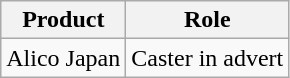<table class="wikitable">
<tr>
<th>Product</th>
<th>Role</th>
</tr>
<tr>
<td>Alico Japan</td>
<td>Caster in advert</td>
</tr>
</table>
